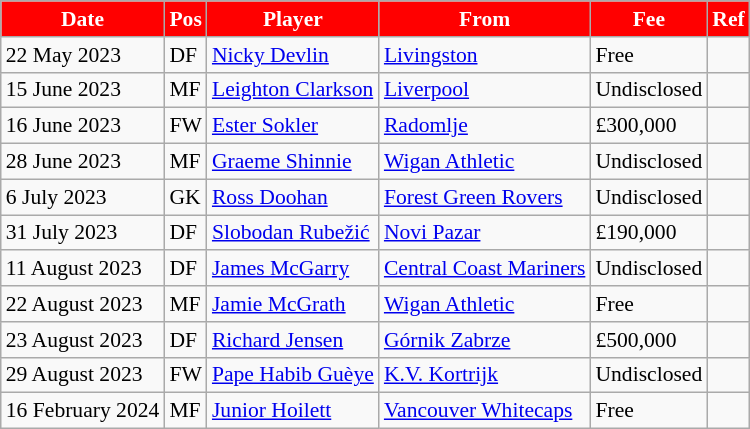<table class="wikitable"  style="text-align:left; font-size:90%; ">
<tr>
<th style="background:#FF0000; color:white;" scope="col"><strong>Date</strong></th>
<th style="background:#FF0000; color:white;" scope="col"><strong>Pos</strong></th>
<th style="background:#FF0000; color:white;" scope="col"><strong>Player</strong></th>
<th style="background:#FF0000; color:white;" scope="col"><strong>From</strong></th>
<th style="background:#FF0000; color:white;" scope="col"><strong>Fee</strong></th>
<th style="background:#FF0000; color:white;" scope="col"><strong>Ref</strong></th>
</tr>
<tr>
<td>22 May 2023</td>
<td>DF</td>
<td> <a href='#'>Nicky Devlin</a></td>
<td> <a href='#'>Livingston</a></td>
<td>Free</td>
<td></td>
</tr>
<tr>
<td>15 June 2023</td>
<td>MF</td>
<td> <a href='#'>Leighton Clarkson</a></td>
<td> <a href='#'>Liverpool</a></td>
<td>Undisclosed</td>
<td></td>
</tr>
<tr>
<td>16 June 2023</td>
<td>FW</td>
<td> <a href='#'>Ester Sokler</a></td>
<td> <a href='#'>Radomlje</a></td>
<td>£300,000</td>
<td></td>
</tr>
<tr>
<td>28 June 2023</td>
<td>MF</td>
<td> <a href='#'>Graeme Shinnie</a></td>
<td> <a href='#'>Wigan Athletic</a></td>
<td>Undisclosed</td>
<td></td>
</tr>
<tr>
<td>6 July 2023</td>
<td>GK</td>
<td> <a href='#'>Ross Doohan</a></td>
<td> <a href='#'>Forest Green Rovers</a></td>
<td>Undisclosed</td>
<td></td>
</tr>
<tr>
<td>31 July 2023</td>
<td>DF</td>
<td> <a href='#'>Slobodan Rubežić</a></td>
<td> <a href='#'>Novi Pazar</a></td>
<td>£190,000</td>
<td></td>
</tr>
<tr>
<td>11 August 2023</td>
<td>DF</td>
<td> <a href='#'>James McGarry</a></td>
<td> <a href='#'>Central Coast Mariners</a></td>
<td>Undisclosed</td>
<td></td>
</tr>
<tr>
<td>22 August 2023</td>
<td>MF</td>
<td> <a href='#'>Jamie McGrath</a></td>
<td> <a href='#'>Wigan Athletic</a></td>
<td>Free</td>
<td></td>
</tr>
<tr>
<td>23 August 2023</td>
<td>DF</td>
<td> <a href='#'>Richard Jensen</a></td>
<td> <a href='#'>Górnik Zabrze</a></td>
<td>£500,000</td>
<td></td>
</tr>
<tr>
<td>29 August 2023</td>
<td>FW</td>
<td> <a href='#'>Pape Habib Guèye</a></td>
<td> <a href='#'>K.V. Kortrijk</a></td>
<td>Undisclosed</td>
<td></td>
</tr>
<tr>
<td>16 February 2024</td>
<td>MF</td>
<td> <a href='#'>Junior Hoilett</a></td>
<td> <a href='#'>Vancouver Whitecaps</a></td>
<td>Free</td>
<td></td>
</tr>
</table>
